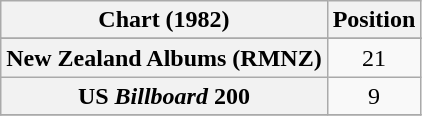<table class="wikitable plainrowheaders" style="text-align:center">
<tr>
<th scope="col">Chart (1982)</th>
<th scope="col">Position</th>
</tr>
<tr>
</tr>
<tr>
<th scope="row">New Zealand Albums (RMNZ)</th>
<td>21</td>
</tr>
<tr>
<th scope="row">US <em>Billboard</em> 200</th>
<td>9</td>
</tr>
<tr>
</tr>
</table>
